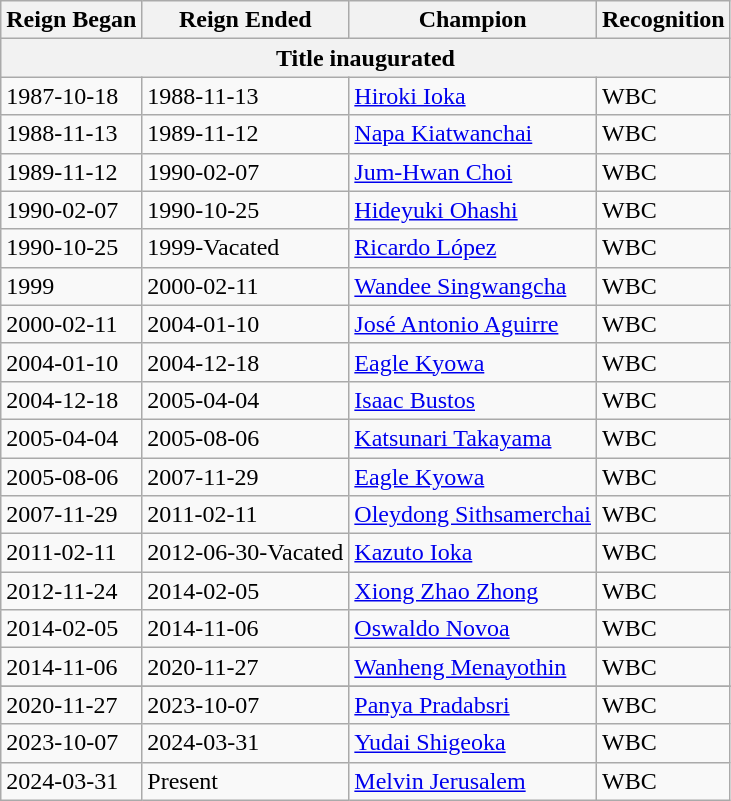<table class="wikitable">
<tr>
<th>Reign Began</th>
<th>Reign Ended</th>
<th>Champion</th>
<th>Recognition</th>
</tr>
<tr>
<th colspan="4">Title inaugurated</th>
</tr>
<tr>
<td>1987-10-18</td>
<td>1988-11-13</td>
<td> <a href='#'>Hiroki Ioka</a></td>
<td>WBC</td>
</tr>
<tr>
<td>1988-11-13</td>
<td>1989-11-12</td>
<td> <a href='#'>Napa Kiatwanchai</a></td>
<td>WBC</td>
</tr>
<tr>
<td>1989-11-12</td>
<td>1990-02-07</td>
<td> <a href='#'>Jum-Hwan Choi</a></td>
<td>WBC</td>
</tr>
<tr>
<td>1990-02-07</td>
<td>1990-10-25</td>
<td> <a href='#'>Hideyuki Ohashi</a></td>
<td>WBC</td>
</tr>
<tr>
<td>1990-10-25</td>
<td>1999-Vacated</td>
<td> <a href='#'>Ricardo López</a></td>
<td>WBC</td>
</tr>
<tr>
<td>1999</td>
<td>2000-02-11</td>
<td> <a href='#'>Wandee Singwangcha</a></td>
<td>WBC</td>
</tr>
<tr>
<td>2000-02-11</td>
<td>2004-01-10</td>
<td> <a href='#'>José Antonio Aguirre</a></td>
<td>WBC</td>
</tr>
<tr>
<td>2004-01-10</td>
<td>2004-12-18</td>
<td> <a href='#'>Eagle Kyowa</a></td>
<td>WBC</td>
</tr>
<tr>
<td>2004-12-18</td>
<td>2005-04-04</td>
<td> <a href='#'>Isaac Bustos</a></td>
<td>WBC</td>
</tr>
<tr>
<td>2005-04-04</td>
<td>2005-08-06</td>
<td> <a href='#'>Katsunari Takayama</a></td>
<td>WBC</td>
</tr>
<tr>
<td>2005-08-06</td>
<td>2007-11-29</td>
<td> <a href='#'>Eagle Kyowa</a></td>
<td>WBC</td>
</tr>
<tr>
<td>2007-11-29</td>
<td>2011-02-11</td>
<td> <a href='#'>Oleydong Sithsamerchai</a></td>
<td>WBC</td>
</tr>
<tr>
<td>2011-02-11</td>
<td>2012-06-30-Vacated</td>
<td> <a href='#'>Kazuto Ioka</a></td>
<td>WBC</td>
</tr>
<tr>
<td>2012-11-24</td>
<td>2014-02-05</td>
<td> <a href='#'>Xiong Zhao Zhong</a></td>
<td>WBC</td>
</tr>
<tr>
<td>2014-02-05</td>
<td>2014-11-06</td>
<td> <a href='#'>Oswaldo Novoa</a></td>
<td>WBC</td>
</tr>
<tr>
<td>2014-11-06</td>
<td>2020-11-27</td>
<td> <a href='#'>Wanheng Menayothin</a></td>
<td>WBC</td>
</tr>
<tr>
</tr>
<tr>
<td>2020-11-27</td>
<td>2023-10-07</td>
<td> <a href='#'>Panya Pradabsri</a></td>
<td>WBC</td>
</tr>
<tr>
<td>2023-10-07</td>
<td>2024-03-31</td>
<td> <a href='#'>Yudai Shigeoka</a></td>
<td>WBC</td>
</tr>
<tr>
<td>2024-03-31</td>
<td>Present</td>
<td> <a href='#'>Melvin Jerusalem</a></td>
<td>WBC</td>
</tr>
</table>
